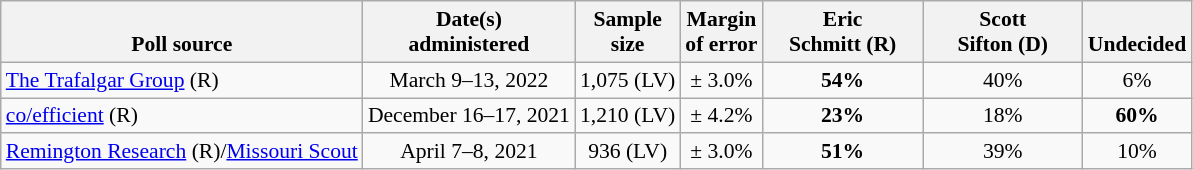<table class="wikitable" style="font-size:90%;text-align:center;">
<tr valign=bottom>
<th>Poll source</th>
<th>Date(s)<br>administered</th>
<th>Sample<br>size</th>
<th>Margin<br>of error</th>
<th style="width:100px;">Eric<br>Schmitt (R)</th>
<th style="width:100px;">Scott<br>Sifton (D)</th>
<th>Undecided</th>
</tr>
<tr>
<td style="text-align:left;"><a href='#'>The Trafalgar Group</a> (R)</td>
<td>March 9–13, 2022</td>
<td>1,075 (LV)</td>
<td>± 3.0%</td>
<td><strong>54%</strong></td>
<td>40%</td>
<td>6%</td>
</tr>
<tr>
<td style="text-align:left;"><a href='#'>co/efficient</a> (R)</td>
<td>December 16–17, 2021</td>
<td>1,210 (LV)</td>
<td>± 4.2%</td>
<td><strong>23%</strong></td>
<td>18%</td>
<td><strong>60%</strong></td>
</tr>
<tr>
<td style="text-align:left;"><a href='#'>Remington Research</a> (R)/<a href='#'>Missouri Scout</a></td>
<td>April 7–8, 2021</td>
<td>936 (LV)</td>
<td>± 3.0%</td>
<td><strong>51%</strong></td>
<td>39%</td>
<td>10%</td>
</tr>
</table>
